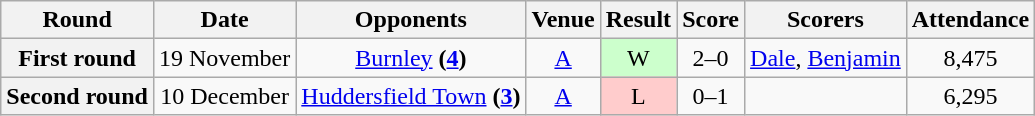<table class="wikitable" style="text-align:center">
<tr>
<th>Round</th>
<th>Date</th>
<th>Opponents</th>
<th>Venue</th>
<th>Result</th>
<th>Score</th>
<th>Scorers</th>
<th>Attendance</th>
</tr>
<tr>
<th>First round</th>
<td>19 November</td>
<td><a href='#'>Burnley</a> <strong>(<a href='#'>4</a>)</strong></td>
<td><a href='#'>A</a></td>
<td style="background-color:#CCFFCC">W</td>
<td>2–0</td>
<td align="left"><a href='#'>Dale</a>, <a href='#'>Benjamin</a></td>
<td>8,475</td>
</tr>
<tr>
<th>Second round</th>
<td>10 December</td>
<td><a href='#'>Huddersfield Town</a> <strong>(<a href='#'>3</a>)</strong></td>
<td><a href='#'>A</a></td>
<td style="background-color:#FFCCCC">L</td>
<td>0–1</td>
<td align="left"></td>
<td>6,295</td>
</tr>
</table>
